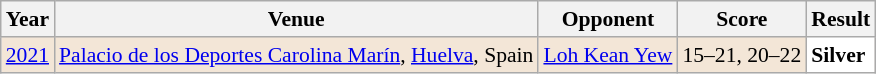<table class="sortable wikitable" style="font-size: 90%;">
<tr>
<th>Year</th>
<th>Venue</th>
<th>Opponent</th>
<th>Score</th>
<th>Result</th>
</tr>
<tr style="background:#F3E6D7">
<td align="center"><a href='#'>2021</a></td>
<td align="left"><a href='#'>Palacio de los Deportes Carolina Marín</a>, <a href='#'>Huelva</a>, Spain</td>
<td align="left"> <a href='#'>Loh Kean Yew</a></td>
<td align="left">15–21, 20–22</td>
<td style="text-align:left; background:white"> <strong>Silver</strong></td>
</tr>
</table>
